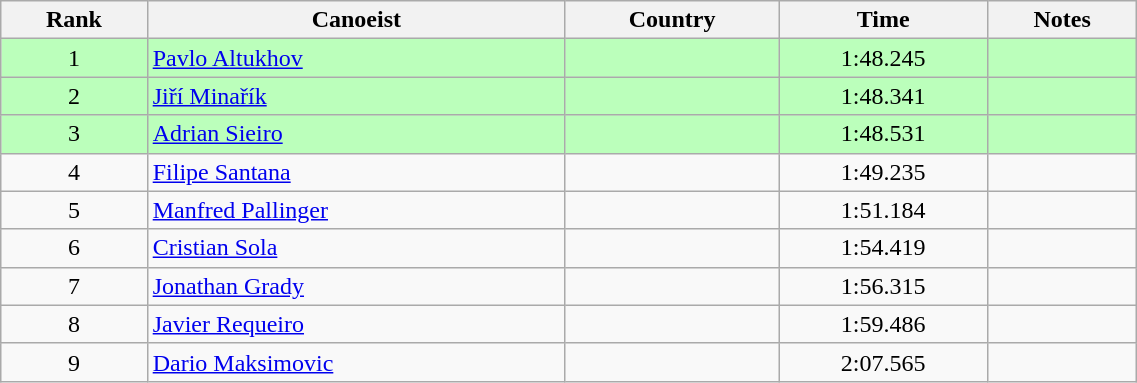<table class="wikitable" style="text-align:center;width: 60%">
<tr>
<th>Rank</th>
<th>Canoeist</th>
<th>Country</th>
<th>Time</th>
<th>Notes</th>
</tr>
<tr bgcolor=bbffbb>
<td>1</td>
<td align="left"><a href='#'>Pavlo Altukhov</a></td>
<td align="left"></td>
<td>1:48.245</td>
<td></td>
</tr>
<tr bgcolor=bbffbb>
<td>2</td>
<td align="left"><a href='#'>Jiří Minařík</a></td>
<td align="left"></td>
<td>1:48.341</td>
<td></td>
</tr>
<tr bgcolor=bbffbb>
<td>3</td>
<td align="left"><a href='#'>Adrian Sieiro</a></td>
<td align="left"></td>
<td>1:48.531</td>
<td></td>
</tr>
<tr>
<td>4</td>
<td align="left"><a href='#'>Filipe Santana</a></td>
<td align="left"></td>
<td>1:49.235</td>
<td></td>
</tr>
<tr>
<td>5</td>
<td align="left"><a href='#'>Manfred Pallinger</a></td>
<td align="left"></td>
<td>1:51.184</td>
<td></td>
</tr>
<tr>
<td>6</td>
<td align="left"><a href='#'>Cristian Sola</a></td>
<td align="left"></td>
<td>1:54.419</td>
<td></td>
</tr>
<tr>
<td>7</td>
<td align="left"><a href='#'>Jonathan Grady</a></td>
<td align="left"></td>
<td>1:56.315</td>
<td></td>
</tr>
<tr>
<td>8</td>
<td align="left"><a href='#'>Javier Requeiro</a></td>
<td align="left"></td>
<td>1:59.486</td>
<td></td>
</tr>
<tr>
<td>9</td>
<td align="left"><a href='#'>Dario Maksimovic</a></td>
<td align="left"></td>
<td>2:07.565</td>
<td></td>
</tr>
</table>
